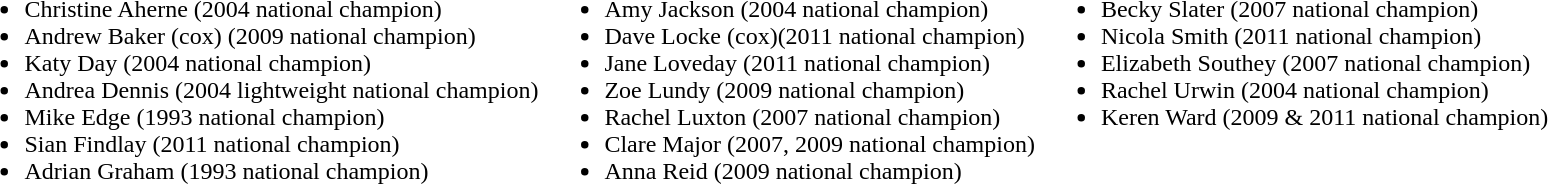<table>
<tr style="vertical-align:top">
<td><br><ul><li>Christine Aherne (2004 national champion)</li><li>Andrew Baker (cox) (2009 national champion)</li><li>Katy Day (2004 national champion)</li><li>Andrea Dennis (2004 lightweight national champion)</li><li>Mike Edge (1993 national champion)</li><li>Sian Findlay (2011 national champion)</li><li>Adrian Graham (1993 national champion)</li></ul></td>
<td><br><ul><li>Amy Jackson (2004 national champion)</li><li>Dave Locke (cox)(2011 national champion)</li><li>Jane Loveday (2011 national champion)</li><li>Zoe Lundy (2009 national champion)</li><li>Rachel Luxton (2007 national champion)</li><li>Clare Major (2007, 2009 national champion)</li><li>Anna Reid (2009 national champion)</li></ul></td>
<td><br><ul><li>Becky Slater (2007 national champion)</li><li>Nicola Smith (2011 national champion)</li><li>Elizabeth Southey (2007 national champion)</li><li>Rachel Urwin (2004 national champion)</li><li>Keren Ward (2009 & 2011 national champion)</li></ul></td>
</tr>
</table>
